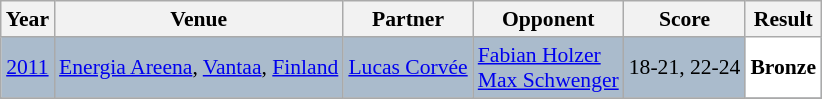<table class="sortable wikitable" style="font-size: 90%;">
<tr>
<th>Year</th>
<th>Venue</th>
<th>Partner</th>
<th>Opponent</th>
<th>Score</th>
<th>Result</th>
</tr>
<tr style="background:#AABBCC">
<td align="center"><a href='#'>2011</a></td>
<td align="left"><a href='#'>Energia Areena</a>, <a href='#'>Vantaa</a>, <a href='#'>Finland</a></td>
<td align="left"> <a href='#'>Lucas Corvée</a></td>
<td align="left"> <a href='#'>Fabian Holzer</a><br> <a href='#'>Max Schwenger</a></td>
<td align="center">18-21, 22-24</td>
<td style="text-align:left; background:white"> <strong>Bronze</strong></td>
</tr>
<tr>
</tr>
</table>
